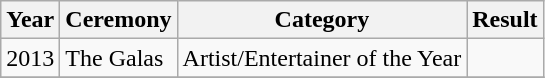<table class="wikitable">
<tr>
<th>Year</th>
<th>Ceremony</th>
<th>Category</th>
<th>Result</th>
</tr>
<tr>
<td>2013</td>
<td>The Galas</td>
<td>Artist/Entertainer of the Year</td>
<td></td>
</tr>
<tr>
</tr>
</table>
